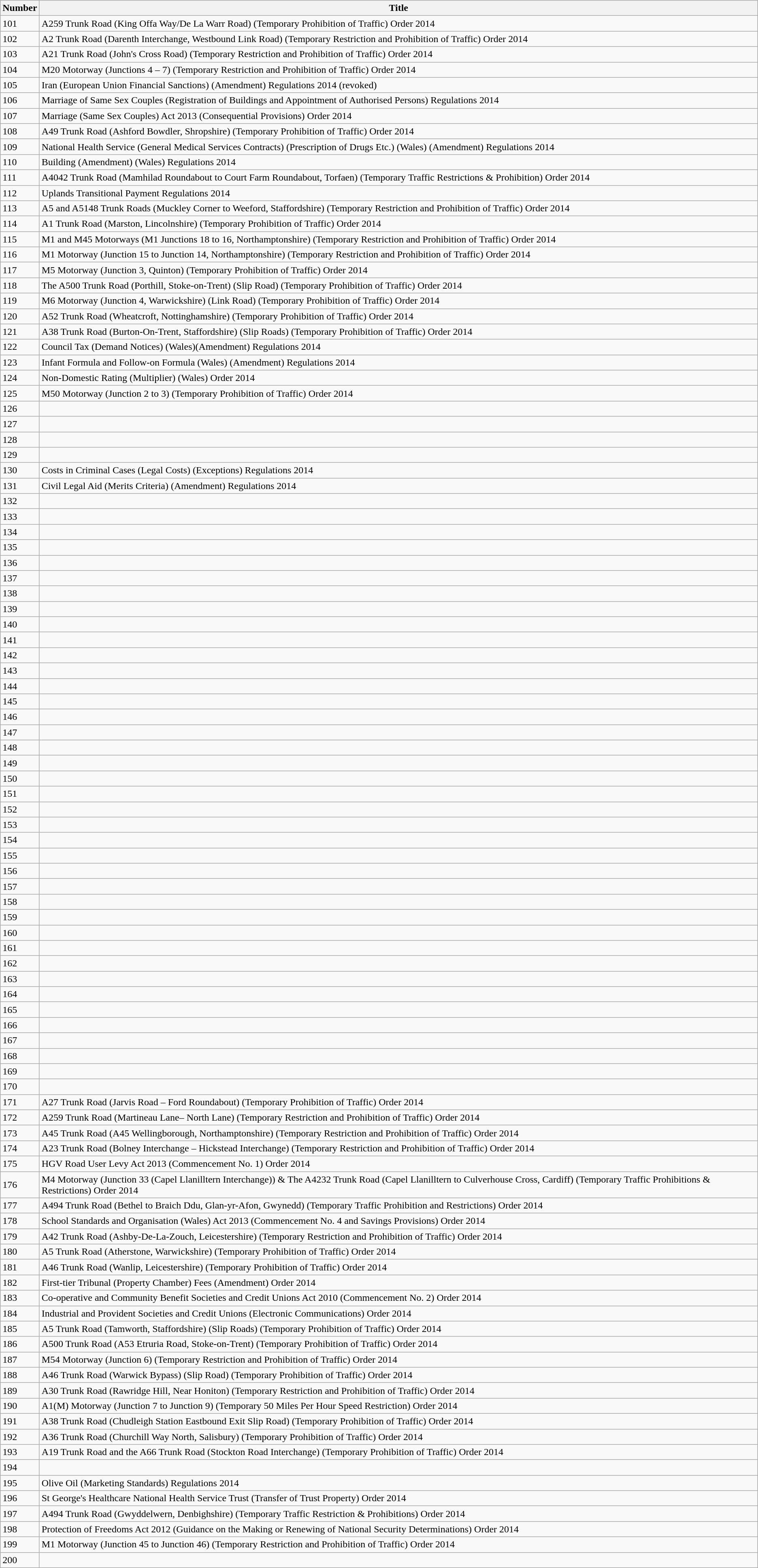<table class="wikitable collapsible">
<tr>
<th>Number</th>
<th>Title</th>
</tr>
<tr>
<td>101</td>
<td>A259 Trunk Road (King Offa Way/De La Warr Road) (Temporary Prohibition of Traffic) Order 2014</td>
</tr>
<tr>
<td>102</td>
<td>A2 Trunk Road (Darenth Interchange, Westbound Link Road) (Temporary Restriction and Prohibition of Traffic) Order 2014</td>
</tr>
<tr>
<td>103</td>
<td>A21 Trunk Road (John's Cross Road) (Temporary Restriction and Prohibition of Traffic) Order 2014</td>
</tr>
<tr>
<td>104</td>
<td>M20 Motorway (Junctions 4 – 7) (Temporary Restriction and Prohibition of Traffic) Order 2014</td>
</tr>
<tr>
<td>105</td>
<td>Iran (European Union Financial Sanctions) (Amendment) Regulations 2014 (revoked)</td>
</tr>
<tr>
<td>106</td>
<td>Marriage of Same Sex Couples (Registration of Buildings and Appointment of Authorised Persons) Regulations 2014</td>
</tr>
<tr>
<td>107</td>
<td>Marriage (Same Sex Couples) Act 2013 (Consequential Provisions) Order 2014</td>
</tr>
<tr>
<td>108</td>
<td>A49 Trunk Road (Ashford Bowdler, Shropshire) (Temporary Prohibition of Traffic) Order 2014</td>
</tr>
<tr>
<td>109</td>
<td>National Health Service (General Medical Services Contracts) (Prescription of Drugs Etc.) (Wales) (Amendment) Regulations 2014</td>
</tr>
<tr>
<td>110</td>
<td>Building (Amendment) (Wales) Regulations 2014</td>
</tr>
<tr>
<td>111</td>
<td>A4042 Trunk Road (Mamhilad Roundabout to Court Farm Roundabout, Torfaen) (Temporary Traffic Restrictions & Prohibition) Order 2014</td>
</tr>
<tr>
<td>112</td>
<td>Uplands Transitional Payment Regulations 2014</td>
</tr>
<tr>
<td>113</td>
<td>A5 and A5148 Trunk Roads (Muckley Corner to Weeford, Staffordshire) (Temporary Restriction and Prohibition of Traffic) Order 2014</td>
</tr>
<tr>
<td>114</td>
<td>A1 Trunk Road (Marston, Lincolnshire) (Temporary Prohibition of Traffic) Order 2014</td>
</tr>
<tr>
<td>115</td>
<td>M1 and M45 Motorways (M1 Junctions 18 to 16, Northamptonshire) (Temporary Restriction and Prohibition of Traffic) Order 2014</td>
</tr>
<tr>
<td>116</td>
<td>M1 Motorway (Junction 15 to Junction 14, Northamptonshire) (Temporary Restriction and Prohibition of Traffic) Order 2014</td>
</tr>
<tr>
<td>117</td>
<td>M5 Motorway (Junction 3, Quinton) (Temporary Prohibition of Traffic) Order 2014</td>
</tr>
<tr>
<td>118</td>
<td>The A500 Trunk Road (Porthill, Stoke-on-Trent) (Slip Road) (Temporary Prohibition of Traffic) Order 2014</td>
</tr>
<tr>
<td>119</td>
<td>M6 Motorway (Junction 4, Warwickshire) (Link Road) (Temporary Prohibition of Traffic) Order 2014</td>
</tr>
<tr>
<td>120</td>
<td>A52 Trunk Road (Wheatcroft, Nottinghamshire) (Temporary Prohibition of Traffic) Order 2014</td>
</tr>
<tr>
<td>121</td>
<td>A38 Trunk Road (Burton-On-Trent, Staffordshire) (Slip Roads) (Temporary Prohibition of Traffic) Order 2014</td>
</tr>
<tr>
<td>122</td>
<td>Council Tax (Demand Notices) (Wales)(Amendment) Regulations 2014</td>
</tr>
<tr>
<td>123</td>
<td>Infant Formula and Follow-on Formula (Wales) (Amendment) Regulations 2014</td>
</tr>
<tr>
<td>124</td>
<td>Non-Domestic Rating (Multiplier) (Wales) Order 2014</td>
</tr>
<tr>
<td>125</td>
<td>M50 Motorway (Junction 2 to 3) (Temporary Prohibition of Traffic) Order 2014</td>
</tr>
<tr>
<td>126</td>
<td></td>
</tr>
<tr>
<td>127</td>
<td></td>
</tr>
<tr>
<td>128</td>
<td></td>
</tr>
<tr>
<td>129</td>
<td></td>
</tr>
<tr>
<td>130</td>
<td>Costs in Criminal Cases (Legal Costs) (Exceptions) Regulations 2014</td>
</tr>
<tr>
<td>131</td>
<td>Civil Legal Aid (Merits Criteria) (Amendment) Regulations 2014</td>
</tr>
<tr>
<td>132</td>
<td></td>
</tr>
<tr>
<td>133</td>
<td></td>
</tr>
<tr>
<td>134</td>
<td></td>
</tr>
<tr>
<td>135</td>
<td></td>
</tr>
<tr>
<td>136</td>
<td></td>
</tr>
<tr>
<td>137</td>
<td></td>
</tr>
<tr>
<td>138</td>
<td></td>
</tr>
<tr>
<td>139</td>
<td></td>
</tr>
<tr>
<td>140</td>
<td></td>
</tr>
<tr>
<td>141</td>
<td></td>
</tr>
<tr>
<td>142</td>
<td></td>
</tr>
<tr>
<td>143</td>
<td></td>
</tr>
<tr>
<td>144</td>
<td></td>
</tr>
<tr>
<td>145</td>
<td></td>
</tr>
<tr>
<td>146</td>
<td></td>
</tr>
<tr>
<td>147</td>
<td></td>
</tr>
<tr>
<td>148</td>
<td></td>
</tr>
<tr>
<td>149</td>
<td></td>
</tr>
<tr>
<td>150</td>
<td></td>
</tr>
<tr>
<td>151</td>
<td></td>
</tr>
<tr>
<td>152</td>
<td></td>
</tr>
<tr>
<td>153</td>
<td></td>
</tr>
<tr>
<td>154</td>
<td></td>
</tr>
<tr>
<td>155</td>
<td></td>
</tr>
<tr>
<td>156</td>
<td></td>
</tr>
<tr>
<td>157</td>
<td></td>
</tr>
<tr>
<td>158</td>
<td></td>
</tr>
<tr>
<td>159</td>
<td></td>
</tr>
<tr>
<td>160</td>
<td></td>
</tr>
<tr>
<td>161</td>
<td></td>
</tr>
<tr>
<td>162</td>
<td></td>
</tr>
<tr>
<td>163</td>
<td></td>
</tr>
<tr>
<td>164</td>
<td></td>
</tr>
<tr>
<td>165</td>
<td></td>
</tr>
<tr>
<td>166</td>
<td></td>
</tr>
<tr>
<td>167</td>
<td></td>
</tr>
<tr>
<td>168</td>
<td></td>
</tr>
<tr>
<td>169</td>
<td></td>
</tr>
<tr>
<td>170</td>
<td></td>
</tr>
<tr>
<td>171</td>
<td>A27 Trunk Road (Jarvis Road – Ford Roundabout) (Temporary Prohibition of Traffic) Order 2014</td>
</tr>
<tr>
<td>172</td>
<td>A259 Trunk Road (Martineau Lane– North Lane) (Temporary Restriction and Prohibition of Traffic) Order 2014</td>
</tr>
<tr>
<td>173</td>
<td>A45 Trunk Road (A45 Wellingborough, Northamptonshire) (Temporary Restriction and Prohibition of Traffic) Order 2014</td>
</tr>
<tr>
<td>174</td>
<td>A23 Trunk Road (Bolney Interchange – Hickstead Interchange) (Temporary Restriction and Prohibition of Traffic) Order 2014</td>
</tr>
<tr>
<td>175</td>
<td>HGV Road User Levy Act 2013 (Commencement No. 1) Order 2014</td>
</tr>
<tr>
<td>176</td>
<td>M4 Motorway (Junction 33 (Capel Llanilltern Interchange)) & The A4232 Trunk Road (Capel Llanilltern to Culverhouse Cross, Cardiff) (Temporary Traffic Prohibitions & Restrictions) Order 2014</td>
</tr>
<tr>
<td>177</td>
<td>A494 Trunk Road (Bethel to Braich Ddu, Glan-yr-Afon, Gwynedd) (Temporary Traffic Prohibition and Restrictions) Order 2014</td>
</tr>
<tr>
<td>178</td>
<td>School Standards and Organisation (Wales) Act 2013 (Commencement No. 4 and Savings Provisions) Order 2014</td>
</tr>
<tr>
<td>179</td>
<td>A42 Trunk Road (Ashby-De-La-Zouch, Leicestershire) (Temporary Restriction and Prohibition of Traffic) Order 2014</td>
</tr>
<tr>
<td>180</td>
<td>A5 Trunk Road (Atherstone, Warwickshire) (Temporary Prohibition of Traffic) Order 2014</td>
</tr>
<tr>
<td>181</td>
<td>A46 Trunk Road (Wanlip, Leicestershire) (Temporary Prohibition of Traffic) Order 2014</td>
</tr>
<tr>
<td>182</td>
<td>First-tier Tribunal (Property Chamber) Fees (Amendment) Order 2014</td>
</tr>
<tr>
<td>183</td>
<td>Co-operative and Community Benefit Societies and Credit Unions Act 2010 (Commencement No. 2) Order 2014</td>
</tr>
<tr>
<td>184</td>
<td>Industrial and Provident Societies and Credit Unions (Electronic Communications) Order 2014</td>
</tr>
<tr>
<td>185</td>
<td>A5 Trunk Road (Tamworth, Staffordshire) (Slip Roads) (Temporary Prohibition of Traffic) Order 2014</td>
</tr>
<tr>
<td>186</td>
<td>A500 Trunk Road (A53 Etruria Road, Stoke-on-Trent) (Temporary Prohibition of Traffic) Order 2014</td>
</tr>
<tr>
<td>187</td>
<td>M54 Motorway (Junction 6) (Temporary Restriction and Prohibition of Traffic) Order 2014</td>
</tr>
<tr>
<td>188</td>
<td>A46 Trunk Road (Warwick Bypass) (Slip Road) (Temporary Prohibition of Traffic) Order 2014</td>
</tr>
<tr>
<td>189</td>
<td>A30 Trunk Road (Rawridge Hill, Near Honiton) (Temporary Restriction and Prohibition of Traffic) Order 2014</td>
</tr>
<tr>
<td>190</td>
<td>A1(M) Motorway (Junction 7 to Junction 9) (Temporary 50 Miles Per Hour Speed Restriction) Order 2014</td>
</tr>
<tr>
<td>191</td>
<td>A38 Trunk Road (Chudleigh Station Eastbound Exit Slip Road) (Temporary Prohibition of Traffic) Order 2014</td>
</tr>
<tr>
<td>192</td>
<td>A36 Trunk Road (Churchill Way North, Salisbury) (Temporary Prohibition of Traffic) Order 2014</td>
</tr>
<tr>
<td>193</td>
<td>A19 Trunk Road and the A66 Trunk Road (Stockton Road Interchange) (Temporary Prohibition of Traffic) Order 2014</td>
</tr>
<tr>
<td>194</td>
<td></td>
</tr>
<tr>
<td>195</td>
<td>Olive Oil (Marketing Standards) Regulations 2014</td>
</tr>
<tr>
<td>196</td>
<td>St George's Healthcare National Health Service Trust (Transfer of Trust Property) Order 2014</td>
</tr>
<tr>
<td>197</td>
<td>A494 Trunk Road (Gwyddelwern, Denbighshire) (Temporary Traffic Restriction & Prohibitions) Order 2014</td>
</tr>
<tr>
<td>198</td>
<td>Protection of Freedoms Act 2012 (Guidance on the Making or Renewing of National Security Determinations) Order 2014</td>
</tr>
<tr>
<td>199</td>
<td>M1 Motorway (Junction 45 to Junction 46) (Temporary Restriction and Prohibition of Traffic) Order 2014</td>
</tr>
<tr>
<td>200</td>
<td></td>
</tr>
</table>
